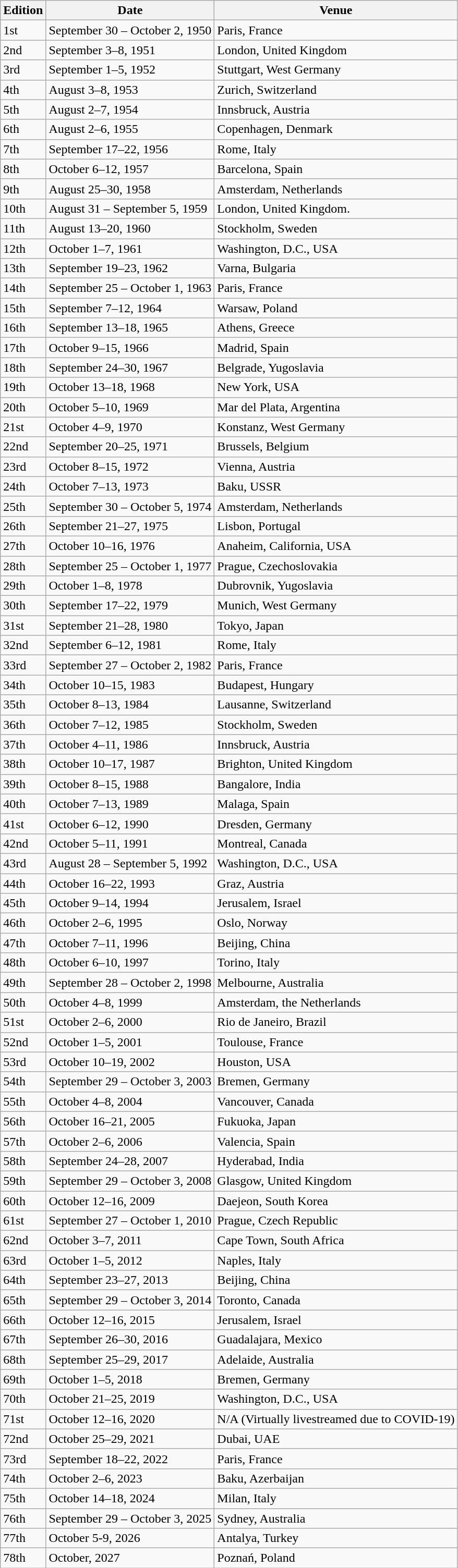<table - class="wikitable">
<tr>
<th>Edition</th>
<th>Date</th>
<th>Venue</th>
</tr>
<tr>
<td>1st</td>
<td>September 30 – October 2, 1950</td>
<td> Paris, France</td>
</tr>
<tr>
<td>2nd</td>
<td>September 3–8, 1951</td>
<td> London, United Kingdom</td>
</tr>
<tr>
<td>3rd</td>
<td>September 1–5, 1952</td>
<td> Stuttgart, West Germany</td>
</tr>
<tr>
<td>4th</td>
<td>August 3–8, 1953</td>
<td> Zurich, Switzerland</td>
</tr>
<tr>
<td>5th</td>
<td>August 2–7, 1954</td>
<td> Innsbruck, Austria</td>
</tr>
<tr>
<td>6th</td>
<td>August 2–6, 1955</td>
<td> Copenhagen, Denmark</td>
</tr>
<tr>
<td>7th</td>
<td>September 17–22, 1956</td>
<td> Rome, Italy</td>
</tr>
<tr>
<td>8th</td>
<td>October 6–12, 1957</td>
<td> Barcelona, Spain</td>
</tr>
<tr>
<td>9th</td>
<td>August 25–30, 1958</td>
<td> Amsterdam, Netherlands</td>
</tr>
<tr>
<td>10th</td>
<td>August 31 – September 5, 1959</td>
<td> London, United Kingdom.</td>
</tr>
<tr>
<td>11th</td>
<td>August 13–20, 1960</td>
<td> Stockholm, Sweden</td>
</tr>
<tr>
<td>12th</td>
<td>October 1–7, 1961</td>
<td> Washington, D.C., USA</td>
</tr>
<tr>
<td>13th</td>
<td>September 19–23, 1962</td>
<td> Varna, Bulgaria</td>
</tr>
<tr>
<td>14th</td>
<td>September 25 – October 1, 1963</td>
<td> Paris, France</td>
</tr>
<tr>
<td>15th</td>
<td>September 7–12, 1964</td>
<td> Warsaw, Poland</td>
</tr>
<tr>
<td>16th</td>
<td>September 13–18, 1965</td>
<td> Athens, Greece</td>
</tr>
<tr>
<td>17th</td>
<td>October 9–15, 1966</td>
<td> Madrid, Spain</td>
</tr>
<tr>
<td>18th</td>
<td>September 24–30, 1967</td>
<td> Belgrade, Yugoslavia</td>
</tr>
<tr>
<td>19th</td>
<td>October 13–18, 1968</td>
<td> New York, USA</td>
</tr>
<tr>
<td>20th</td>
<td>October 5–10, 1969</td>
<td> Mar del Plata, Argentina</td>
</tr>
<tr>
<td>21st</td>
<td>October 4–9, 1970</td>
<td> Konstanz, West Germany</td>
</tr>
<tr>
<td>22nd</td>
<td>September 20–25, 1971</td>
<td> Brussels, Belgium</td>
</tr>
<tr>
<td>23rd</td>
<td>October 8–15, 1972</td>
<td> Vienna, Austria</td>
</tr>
<tr>
<td>24th</td>
<td>October 7–13, 1973</td>
<td> Baku, USSR</td>
</tr>
<tr>
<td>25th</td>
<td>September 30 – October 5, 1974</td>
<td> Amsterdam, Netherlands</td>
</tr>
<tr>
<td>26th</td>
<td>September 21–27, 1975</td>
<td> Lisbon, Portugal</td>
</tr>
<tr>
<td>27th</td>
<td>October 10–16, 1976</td>
<td> Anaheim, California, USA</td>
</tr>
<tr>
<td>28th</td>
<td>September 25 – October 1, 1977</td>
<td> Prague, Czechoslovakia</td>
</tr>
<tr>
<td>29th</td>
<td>October 1–8, 1978</td>
<td> Dubrovnik, Yugoslavia</td>
</tr>
<tr>
<td>30th</td>
<td>September 17–22, 1979</td>
<td> Munich, West Germany</td>
</tr>
<tr>
<td>31st</td>
<td>September 21–28, 1980</td>
<td> Tokyo, Japan</td>
</tr>
<tr>
<td>32nd</td>
<td>September 6–12, 1981</td>
<td> Rome, Italy</td>
</tr>
<tr>
<td>33rd</td>
<td>September 27 – October 2, 1982</td>
<td> Paris, France</td>
</tr>
<tr>
<td>34th</td>
<td>October 10–15, 1983</td>
<td> Budapest, Hungary</td>
</tr>
<tr>
<td>35th</td>
<td>October 8–13, 1984</td>
<td> Lausanne, Switzerland</td>
</tr>
<tr>
<td>36th</td>
<td>October 7–12, 1985</td>
<td> Stockholm, Sweden</td>
</tr>
<tr>
<td>37th</td>
<td>October 4–11, 1986</td>
<td> Innsbruck, Austria</td>
</tr>
<tr>
<td>38th</td>
<td>October 10–17, 1987</td>
<td> Brighton, United Kingdom</td>
</tr>
<tr>
<td>39th</td>
<td>October 8–15, 1988</td>
<td> Bangalore, India</td>
</tr>
<tr>
<td>40th</td>
<td>October 7–13, 1989</td>
<td> Malaga, Spain</td>
</tr>
<tr>
<td>41st</td>
<td>October 6–12, 1990</td>
<td> Dresden, Germany</td>
</tr>
<tr>
<td>42nd</td>
<td>October 5–11, 1991</td>
<td> Montreal, Canada</td>
</tr>
<tr>
<td>43rd</td>
<td>August 28 – September 5, 1992</td>
<td> Washington, D.C., USA</td>
</tr>
<tr>
<td>44th</td>
<td>October 16–22, 1993</td>
<td> Graz, Austria</td>
</tr>
<tr>
<td>45th</td>
<td>October 9–14, 1994</td>
<td> Jerusalem, Israel</td>
</tr>
<tr>
<td>46th</td>
<td>October 2–6, 1995</td>
<td> Oslo, Norway</td>
</tr>
<tr>
<td>47th</td>
<td>October 7–11, 1996</td>
<td> Beijing, China</td>
</tr>
<tr>
<td>48th</td>
<td>October 6–10, 1997</td>
<td> Torino, Italy</td>
</tr>
<tr>
<td>49th</td>
<td>September 28 – October 2, 1998</td>
<td> Melbourne, Australia</td>
</tr>
<tr>
<td>50th</td>
<td>October 4–8, 1999</td>
<td> Amsterdam, the Netherlands</td>
</tr>
<tr>
<td>51st</td>
<td>October 2–6, 2000</td>
<td> Rio de Janeiro, Brazil</td>
</tr>
<tr>
<td>52nd</td>
<td>October 1–5, 2001</td>
<td> Toulouse, France</td>
</tr>
<tr>
<td>53rd</td>
<td>October 10–19, 2002</td>
<td> Houston, USA</td>
</tr>
<tr>
<td>54th</td>
<td>September 29 – October 3, 2003</td>
<td> Bremen, Germany</td>
</tr>
<tr>
<td>55th</td>
<td>October 4–8, 2004</td>
<td> Vancouver, Canada</td>
</tr>
<tr>
<td>56th</td>
<td>October 16–21, 2005</td>
<td> Fukuoka, Japan</td>
</tr>
<tr>
<td>57th</td>
<td>October 2–6, 2006</td>
<td> Valencia, Spain</td>
</tr>
<tr>
<td>58th</td>
<td>September 24–28, 2007</td>
<td> Hyderabad, India</td>
</tr>
<tr>
<td>59th</td>
<td>September 29 – October 3, 2008</td>
<td> Glasgow, United Kingdom</td>
</tr>
<tr>
<td>60th</td>
<td>October 12–16, 2009</td>
<td> Daejeon, South Korea</td>
</tr>
<tr>
<td>61st</td>
<td>September 27 – October 1, 2010</td>
<td> Prague, Czech Republic</td>
</tr>
<tr>
<td>62nd</td>
<td>October 3–7, 2011</td>
<td> Cape Town, South Africa</td>
</tr>
<tr>
<td>63rd</td>
<td>October 1–5, 2012</td>
<td> Naples, Italy</td>
</tr>
<tr>
<td>64th</td>
<td>September 23–27, 2013</td>
<td> Beijing, China</td>
</tr>
<tr>
<td>65th</td>
<td>September 29 – October 3, 2014</td>
<td> Toronto, Canada</td>
</tr>
<tr>
<td>66th</td>
<td>October 12–16, 2015</td>
<td> Jerusalem, Israel</td>
</tr>
<tr>
<td>67th</td>
<td>September 26–30, 2016</td>
<td> Guadalajara, Mexico</td>
</tr>
<tr>
<td>68th</td>
<td>September 25–29, 2017</td>
<td> Adelaide, Australia</td>
</tr>
<tr>
<td>69th</td>
<td>October 1–5, 2018</td>
<td> Bremen, Germany</td>
</tr>
<tr>
<td>70th</td>
<td>October 21–25, 2019</td>
<td> Washington, D.C., USA</td>
</tr>
<tr>
<td>71st</td>
<td>October 12–16, 2020</td>
<td>N/A (Virtually livestreamed due to COVID-19) </td>
</tr>
<tr>
<td>72nd</td>
<td>October 25–29, 2021</td>
<td> Dubai, UAE </td>
</tr>
<tr>
<td>73rd</td>
<td>September 18–22, 2022</td>
<td> Paris, France </td>
</tr>
<tr>
<td>74th</td>
<td>October 2–6, 2023</td>
<td> Baku, Azerbaijan </td>
</tr>
<tr>
<td>75th</td>
<td>October 14–18, 2024</td>
<td> Milan, Italy </td>
</tr>
<tr>
<td>76th</td>
<td>September 29 – October 3, 2025</td>
<td> Sydney, Australia</td>
</tr>
<tr>
<td>77th</td>
<td>October 5-9, 2026</td>
<td> Antalya, Turkey</td>
</tr>
<tr>
<td>78th</td>
<td>October, 2027</td>
<td> Poznań, Poland</td>
</tr>
</table>
